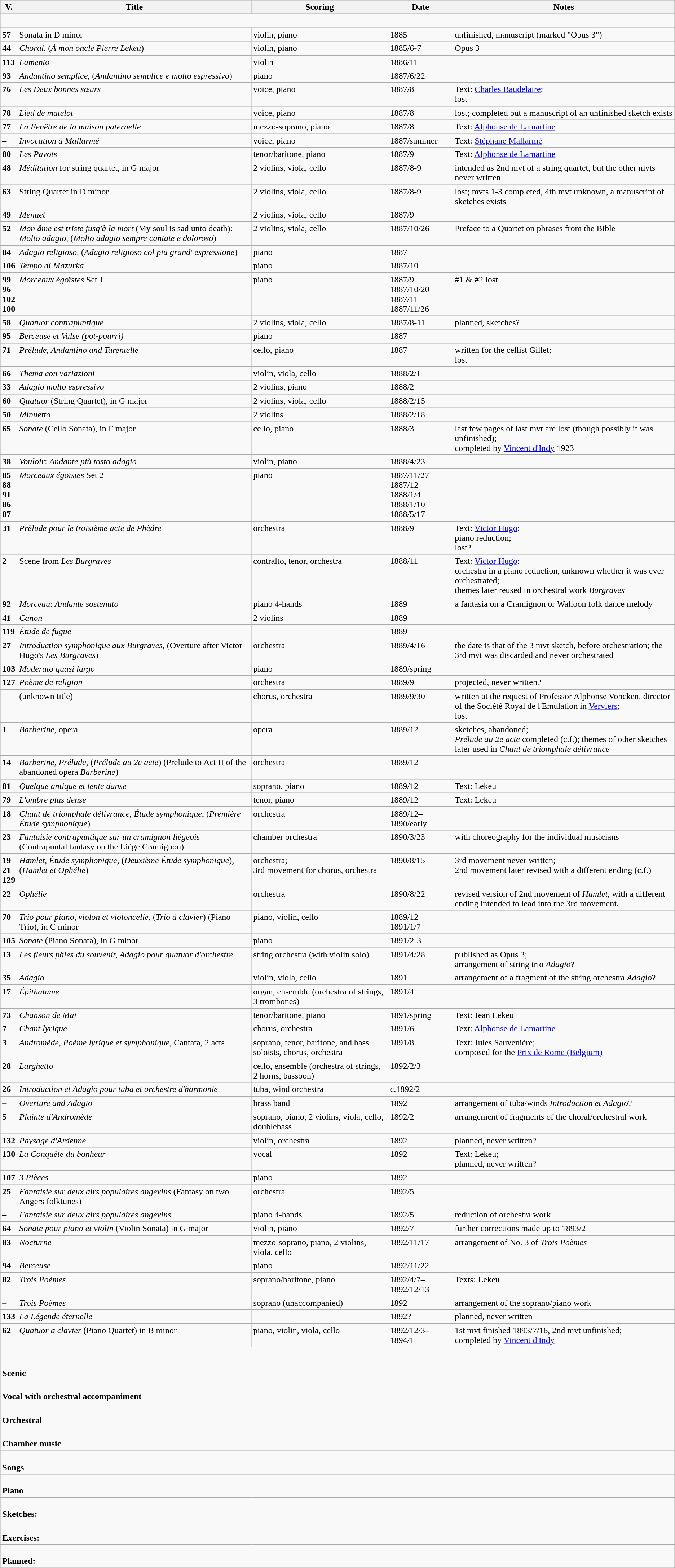<table class="wikitable sortable" style="text-align: left">
<tr>
<th data-sort-type="number">V.</th>
<th class=unsortable>Title</th>
<th class=unsortable>Scoring</th>
<th class=unsortable>Date</th>
<th class=unsortable>Notes</th>
</tr>
<tr style="vertical-align: top">
<td colspan="5" data-sort-value="999"><br></td>
</tr>
<tr style="vertical-align: top">
<td><strong>57</strong></td>
<td>Sonata in D minor</td>
<td>violin, piano</td>
<td>1885</td>
<td>unfinished, manuscript (marked "Opus 3")</td>
</tr>
<tr style="vertical-align: top">
<td><strong>44</strong></td>
<td><em>Choral</em>, (<em>À mon oncle Pierre Lekeu</em>)</td>
<td>violin, piano</td>
<td>1885/6-7</td>
<td>Opus 3</td>
</tr>
<tr style="vertical-align: top">
<td><strong>113</strong></td>
<td><em>Lamento</em></td>
<td>violin</td>
<td>1886/11</td>
<td></td>
</tr>
<tr style="vertical-align: top">
<td><strong>93</strong></td>
<td><em>Andantino semplice</em>, (<em>Andantino semplice e molto espressivo</em>)</td>
<td>piano</td>
<td>1887/6/22</td>
<td></td>
</tr>
<tr style="vertical-align: top">
<td><strong>76</strong></td>
<td><em>Les Deux bonnes sœurs</em></td>
<td>voice, piano</td>
<td>1887/8</td>
<td>Text: <a href='#'>Charles Baudelaire</a>;<br>lost</td>
</tr>
<tr style="vertical-align: top">
<td><strong>78</strong></td>
<td><em>Lied de matelot</em></td>
<td>voice, piano</td>
<td>1887/8</td>
<td>lost; completed but a manuscript of an unfinished sketch exists</td>
</tr>
<tr style="vertical-align: top">
<td><strong>77</strong></td>
<td><em>La Fenêtre de la maison paternelle</em></td>
<td>mezzo-soprano, piano</td>
<td>1887/8</td>
<td>Text: <a href='#'>Alphonse de Lamartine</a></td>
</tr>
<tr style="vertical-align: top">
<td data-sort-value="83.1"><strong>–</strong></td>
<td><em>Invocation à Mallarmé</em></td>
<td>voice, piano</td>
<td>1887/summer</td>
<td>Text: <a href='#'>Stéphane Mallarmé</a></td>
</tr>
<tr style="vertical-align: top">
<td><strong>80</strong></td>
<td><em>Les Pavots</em></td>
<td>tenor/baritone, piano</td>
<td>1887/9</td>
<td>Text: <a href='#'>Alphonse de Lamartine</a></td>
</tr>
<tr style="vertical-align: top">
<td><strong>48</strong></td>
<td><em>Méditation</em> for string quartet, in G major</td>
<td>2 violins, viola, cello</td>
<td>1887/8-9</td>
<td>intended as 2nd mvt of a string quartet, but the other mvts never written</td>
</tr>
<tr style="vertical-align: top">
<td><strong>63</strong></td>
<td>String Quartet in D minor<br></td>
<td>2 violins, viola, cello</td>
<td>1887/8-9</td>
<td>lost; mvts 1-3 completed, 4th mvt unknown, a manuscript of sketches exists</td>
</tr>
<tr style="vertical-align: top">
<td><strong>49</strong></td>
<td><em>Menuet</em></td>
<td>2 violins, viola, cello</td>
<td>1887/9</td>
<td></td>
</tr>
<tr style="vertical-align: top">
<td><strong>52</strong></td>
<td><em>Mon âme est triste jusq'à la mort</em> (My soul is sad unto death): <em>Molto adagio</em>, (<em>Molto adagio sempre cantate e doloroso</em>)</td>
<td>2 violins, viola, cello</td>
<td>1887/10/26</td>
<td>Preface to a Quartet on phrases from the Bible</td>
</tr>
<tr style="vertical-align: top">
<td><strong>84</strong></td>
<td><em>Adagio religioso</em>, (<em>Adagio religioso col piu grand' espressione</em>)</td>
<td>piano</td>
<td>1887</td>
<td></td>
</tr>
<tr style="vertical-align: top">
<td><strong>106</strong></td>
<td><em>Tempo di Mazurka</em></td>
<td>piano</td>
<td>1887/10</td>
<td></td>
</tr>
<tr style="vertical-align: top">
<td data-sort-value="96.1"><strong>99</strong><br><strong>96</strong><br><strong>102</strong><br><strong>100</strong></td>
<td><em>Morceaux égoïstes</em> Set 1<br></td>
<td>piano</td>
<td>1887/9<br>1887/10/20<br>1887/11<br>1887/11/26</td>
<td>#1 & #2 lost</td>
</tr>
<tr style="vertical-align: top">
<td><strong>58</strong></td>
<td><em>Quatuor contrapuntique</em></td>
<td>2 violins, viola, cello</td>
<td>1887/8-11</td>
<td>planned, sketches?</td>
</tr>
<tr style="vertical-align: top">
<td><strong>95</strong></td>
<td><em>Berceuse et Valse (pot-pourri)</em></td>
<td>piano</td>
<td>1887</td>
<td></td>
</tr>
<tr style="vertical-align: top">
<td><strong>71</strong></td>
<td><em>Prélude, Andantino and Tarentelle</em></td>
<td>cello, piano</td>
<td>1887</td>
<td>written for the cellist Gillet;<br>lost</td>
</tr>
<tr style="vertical-align: top">
<td><strong>66</strong></td>
<td><em>Thema con variazioni</em></td>
<td>violin, viola, cello</td>
<td>1888/2/1</td>
<td></td>
</tr>
<tr style="vertical-align: top">
<td><strong>33</strong></td>
<td><em>Adagio molto espressivo</em></td>
<td>2 violins, piano</td>
<td>1888/2</td>
<td></td>
</tr>
<tr style="vertical-align: top">
<td><strong>60</strong></td>
<td><em>Quatuor</em> (String Quartet), in G major<br></td>
<td>2 violins, viola, cello</td>
<td>1888/2/15</td>
<td></td>
</tr>
<tr style="vertical-align: top">
<td><strong>50</strong></td>
<td><em>Minuetto</em></td>
<td>2 violins</td>
<td>1888/2/18</td>
<td></td>
</tr>
<tr style="vertical-align: top">
<td><strong>65</strong></td>
<td><em>Sonate</em> (Cello Sonata), in F major<br></td>
<td>cello, piano</td>
<td>1888/3</td>
<td>last few pages of last mvt are lost (though possibly it was unfinished);<br>completed by <a href='#'>Vincent d'Indy</a> 1923</td>
</tr>
<tr style="vertical-align: top">
<td><strong>38</strong></td>
<td><em>Vouloir</em>: <em>Andante più tosto adagio</em></td>
<td>violin, piano</td>
<td>1888/4/23</td>
<td></td>
</tr>
<tr style="vertical-align: top">
<td data-sort-value="85.1"><strong>85</strong><br><strong>88</strong><br><strong>91</strong><br><strong>86</strong><br><strong>87</strong></td>
<td><em>Morceaux égoïstes</em> Set 2<br></td>
<td>piano</td>
<td>1887/11/27<br>1887/12<br>1888/1/4<br>1888/1/10<br>1888/5/17</td>
<td></td>
</tr>
<tr style="vertical-align: top">
<td><strong>31</strong></td>
<td><em>Prèlude pour le troisième acte de Phèdre</em></td>
<td>orchestra</td>
<td>1888/9</td>
<td>Text: <a href='#'>Victor Hugo</a>;<br>piano reduction;<br>lost?</td>
</tr>
<tr style="vertical-align: top">
<td><strong>2</strong></td>
<td>Scene from <em>Les Burgraves</em></td>
<td>contralto, tenor, orchestra</td>
<td>1888/11</td>
<td>Text: <a href='#'>Victor Hugo</a>;<br>orchestra in a piano reduction, unknown whether it was ever orchestrated;<br>themes later reused in orchestral work <em>Burgraves</em></td>
</tr>
<tr style="vertical-align: top">
<td><strong>92</strong></td>
<td><em>Morceau</em>: <em>Andante sostenuto</em></td>
<td>piano 4-hands</td>
<td>1889</td>
<td>a fantasia on a Cramignon or Walloon folk dance melody</td>
</tr>
<tr style="vertical-align: top">
<td><strong>41</strong></td>
<td><em>Canon</em></td>
<td>2 violins</td>
<td>1889</td>
<td></td>
</tr>
<tr style="vertical-align: top">
<td><strong>119</strong></td>
<td><em>Étude de fugue</em></td>
<td></td>
<td>1889</td>
<td></td>
</tr>
<tr style="vertical-align: top">
<td><strong>27</strong></td>
<td><em>Introduction symphonique aux Burgraves</em>, (Overture after Victor Hugo's <em>Les Burgraves</em>)<br></td>
<td>orchestra</td>
<td>1889/4/16</td>
<td>the date is that of the 3 mvt sketch, before orchestration; the 3rd mvt was discarded and never orchestrated</td>
</tr>
<tr style="vertical-align: top">
<td><strong>103</strong></td>
<td><em>Moderato quasi largo</em></td>
<td>piano</td>
<td>1889/spring</td>
<td></td>
</tr>
<tr style="vertical-align: top">
<td><strong>127</strong></td>
<td><em>Poème de religion</em></td>
<td>orchestra</td>
<td>1889/9</td>
<td>projected, never written?</td>
</tr>
<tr style="vertical-align: top">
<td data-sort-value="11.1"><strong>–</strong></td>
<td>(unknown title)</td>
<td>chorus, orchestra</td>
<td>1889/9/30</td>
<td>written at the request of Professor Alphonse Voncken, director of the Société Royal de l'Emulation in <a href='#'>Verviers</a>;<br>lost</td>
</tr>
<tr style="vertical-align: top">
<td><strong>1</strong></td>
<td><em>Barberine</em>, opera</td>
<td>opera</td>
<td>1889/12</td>
<td>sketches, abandoned;<br><em>Prélude au 2e acte</em> completed (c.f.); themes of other sketches later used in <em>Chant de triomphale délivrance</em></td>
</tr>
<tr style="vertical-align: top">
<td><strong>14</strong></td>
<td><em>Barberine, Prélude</em>, (<em>Prélude au 2e acte</em>) (Prelude to Act II of the abandoned opera <em>Barberine</em>)</td>
<td>orchestra</td>
<td>1889/12</td>
<td></td>
</tr>
<tr style="vertical-align: top">
<td><strong>81</strong></td>
<td><em>Quelque antique et lente danse</em></td>
<td>soprano, piano</td>
<td>1889/12</td>
<td>Text: Lekeu</td>
</tr>
<tr style="vertical-align: top">
<td><strong>79</strong></td>
<td><em>L'ombre plus dense</em></td>
<td>tenor, piano</td>
<td>1889/12</td>
<td>Text: Lekeu</td>
</tr>
<tr style="vertical-align: top">
<td><strong>18</strong></td>
<td><em>Chant de triomphale délivrance, Étude symphonique</em>, (<em>Première Étude symphonique</em>)</td>
<td>orchestra</td>
<td>1889/12–1890/early</td>
<td></td>
</tr>
<tr style="vertical-align: top">
<td><strong>23</strong></td>
<td><em>Fantaisie contrapuntique sur un cramignon liégeois</em> (Contrapuntal fantasy on the Liège Cramignon)</td>
<td>chamber orchestra</td>
<td>1890/3/23</td>
<td>with choreography for the individual musicians</td>
</tr>
<tr style="vertical-align: top">
<td data-sort-value="19.1"><strong>19</strong><br><strong>21</strong><br><strong>129</strong></td>
<td><em>Hamlet, Étude symphonique</em>, (<em>Deuxième Étude symphonique</em>), (<em>Hamlet et Ophélie</em>)<br></td>
<td>orchestra;<br>3rd movement for chorus, orchestra</td>
<td>1890/8/15</td>
<td>3rd movement never written;<br>2nd movement later revised with a different ending (c.f.)</td>
</tr>
<tr style="vertical-align: top">
<td><strong>22</strong></td>
<td><em>Ophélie</em></td>
<td>orchestra</td>
<td>1890/8/22</td>
<td>revised version of 2nd movement of <em>Hamlet</em>, with a different ending intended to lead into the 3rd movement.</td>
</tr>
<tr style="vertical-align: top">
<td><strong>70</strong></td>
<td><em>Trio pour piano, violon et violoncelle</em>, (<em>Trio à clavier</em>) (Piano Trio), in C minor<br></td>
<td>piano, violin, cello</td>
<td>1889/12–1891/1/7</td>
<td></td>
</tr>
<tr style="vertical-align: top">
<td><strong>105</strong></td>
<td><em>Sonate</em> (Piano Sonata), in G minor<br></td>
<td>piano</td>
<td>1891/2-3</td>
<td></td>
</tr>
<tr style="vertical-align: top">
<td><strong>13</strong></td>
<td><em>Les fleurs pâles du souvenir, Adagio pour quatuor d'orchestre</em></td>
<td>string orchestra (with violin solo)</td>
<td>1891/4/28</td>
<td>published as Opus 3;<br>arrangement of string trio <em>Adagio</em>?</td>
</tr>
<tr style="vertical-align: top">
<td><strong>35</strong></td>
<td><em>Adagio</em></td>
<td>violin, viola, cello</td>
<td>1891</td>
<td>arrangement of a fragment of the string orchestra <em>Adagio</em>?</td>
</tr>
<tr style="vertical-align: top">
<td><strong>17</strong></td>
<td><em>Épithalame</em></td>
<td>organ, ensemble (orchestra of strings, 3 trombones)</td>
<td>1891/4</td>
<td></td>
</tr>
<tr style="vertical-align: top">
<td><strong>73</strong></td>
<td><em>Chanson de Mai</em></td>
<td>tenor/baritone, piano</td>
<td>1891/spring</td>
<td>Text: Jean Lekeu</td>
</tr>
<tr style="vertical-align: top">
<td><strong>7</strong></td>
<td><em>Chant lyrique</em></td>
<td>chorus, orchestra</td>
<td>1891/6</td>
<td>Text: <a href='#'>Alphonse de Lamartine</a></td>
</tr>
<tr style="vertical-align: top">
<td><strong>3</strong></td>
<td><em>Andromède, Poème lyrique et symphonique</em>, Cantata, 2 acts</td>
<td>soprano, tenor, baritone, and bass soloists, chorus, orchestra</td>
<td>1891/8</td>
<td>Text: Jules Sauvenière;<br>composed for the <a href='#'>Prix de Rome (Belgium)</a></td>
</tr>
<tr style="vertical-align: top">
<td><strong>28</strong></td>
<td><em>Larghetto</em></td>
<td>cello, ensemble (orchestra of strings, 2 horns, bassoon)</td>
<td>1892/2/3</td>
<td></td>
</tr>
<tr style="vertical-align: top">
<td><strong>26</strong></td>
<td><em>Introduction et Adagio pour tuba et orchestre d'harmonie</em></td>
<td>tuba, wind orchestra</td>
<td>c.1892/2</td>
<td></td>
</tr>
<tr style="vertical-align: top">
<td data-sort-value="32.1"><strong>–</strong></td>
<td><em>Overture and Adagio</em></td>
<td>brass band</td>
<td>1892</td>
<td>arrangement of tuba/winds <em>Introduction et Adagio</em>?</td>
</tr>
<tr style="vertical-align: top">
<td><strong>5</strong></td>
<td><em>Plainte d'Andromède</em></td>
<td>soprano, piano, 2 violins, viola, cello, doublebass</td>
<td>1892/2</td>
<td>arrangement of fragments of the choral/orchestral work</td>
</tr>
<tr style="vertical-align: top">
<td><strong>132</strong></td>
<td><em>Paysage d'Ardenne</em></td>
<td>violin, orchestra</td>
<td>1892</td>
<td>planned, never written?</td>
</tr>
<tr style="vertical-align: top">
<td><strong>130</strong></td>
<td><em>La Conquête du bonheur</em></td>
<td>vocal</td>
<td>1892</td>
<td>Text: Lekeu;<br>planned, never written?</td>
</tr>
<tr style="vertical-align: top">
<td><strong>107</strong></td>
<td><em>3 Pièces</em><br></td>
<td>piano</td>
<td>1892</td>
<td></td>
</tr>
<tr style="vertical-align: top">
<td><strong>25</strong></td>
<td><em>Fantaisie sur deux airs populaires angevins</em> (Fantasy on two Angers folktunes)</td>
<td>orchestra</td>
<td>1892/5</td>
<td></td>
</tr>
<tr style="vertical-align: top">
<td data-sort-value="110.1"><strong>–</strong></td>
<td><em>Fantaisie sur deux airs populaires angevins</em></td>
<td>piano 4-hands</td>
<td>1892/5</td>
<td>reduction of orchestra work</td>
</tr>
<tr style="vertical-align: top">
<td><strong>64</strong></td>
<td><em>Sonate pour piano et violin</em> (Violin Sonata) in G major<br></td>
<td>violin, piano</td>
<td>1892/7</td>
<td>further corrections made up to 1893/2</td>
</tr>
<tr style="vertical-align: top">
<td><strong>83</strong></td>
<td><em>Nocturne</em></td>
<td>mezzo-soprano, piano, 2 violins, viola, cello</td>
<td>1892/11/17</td>
<td>arrangement of No. 3 of <em>Trois Poèmes</em></td>
</tr>
<tr style="vertical-align: top">
<td><strong>94</strong></td>
<td><em>Berceuse</em></td>
<td>piano</td>
<td>1892/11/22</td>
<td></td>
</tr>
<tr style="vertical-align: top">
<td><strong>82</strong></td>
<td><em>Trois Poèmes</em><br></td>
<td>soprano/baritone, piano</td>
<td>1892/4/7–1892/12/13</td>
<td>Texts: Lekeu</td>
</tr>
<tr style="vertical-align: top">
<td data-sort-value="83.2"><strong>–</strong></td>
<td><em>Trois Poèmes</em></td>
<td>soprano (unaccompanied)</td>
<td>1892</td>
<td>arrangement of the soprano/piano work</td>
</tr>
<tr style="vertical-align: top">
<td><strong>133</strong></td>
<td><em>La Légende éternelle</em></td>
<td></td>
<td>1892?</td>
<td>planned, never written</td>
</tr>
<tr style="vertical-align: top">
<td><strong>62</strong></td>
<td><em>Quatuor a clavier</em> (Piano Quartet) in B minor<br></td>
<td>piano, violin, viola, cello</td>
<td>1892/12/3–1894/1</td>
<td>1st mvt finished 1893/7/16, 2nd mvt unfinished;<br>completed by <a href='#'>Vincent d'Indy</a></td>
</tr>
<tr style="vertical-align: top">
<td colspan="5" data-sort-value="0.9"><br><br><strong>Scenic</strong></td>
</tr>
<tr style="vertical-align: top">
<td colspan="5" data-sort-value="2.9"><br><strong>Vocal with orchestral accompaniment</strong></td>
</tr>
<tr style="vertical-align: top">
<td colspan="5" data-sort-value="11.9"><br><strong>Orchestral</strong></td>
</tr>
<tr style="vertical-align: top">
<td colspan="5" data-sort-value="32.9"><br><strong>Chamber music</strong></td>
</tr>
<tr style="vertical-align: top">
<td colspan="5" data-sort-value="71.9"><br><strong>Songs</strong></td>
</tr>
<tr style="vertical-align: top">
<td colspan="5" data-sort-value="83.9"><br><strong>Piano</strong></td>
</tr>
<tr style="vertical-align: top">
<td colspan="5" data-sort-value="110.9"><br><strong>Sketches:</strong></td>
</tr>
<tr style="vertical-align: top">
<td colspan="5" data-sort-value="113.9"><br><strong>Exercises:</strong></td>
</tr>
<tr style="vertical-align: top">
<td colspan="5" data-sort-value="124.9"><br><strong>Planned:</strong></td>
</tr>
</table>
